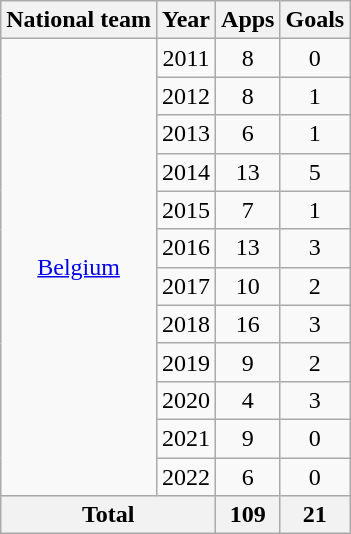<table class="wikitable" style="text-align:center">
<tr>
<th>National team</th>
<th>Year</th>
<th>Apps</th>
<th>Goals</th>
</tr>
<tr>
<td rowspan="12"><a href='#'>Belgium</a></td>
<td>2011</td>
<td>8</td>
<td>0</td>
</tr>
<tr>
<td>2012</td>
<td>8</td>
<td>1</td>
</tr>
<tr>
<td>2013</td>
<td>6</td>
<td>1</td>
</tr>
<tr>
<td>2014</td>
<td>13</td>
<td>5</td>
</tr>
<tr>
<td>2015</td>
<td>7</td>
<td>1</td>
</tr>
<tr>
<td>2016</td>
<td>13</td>
<td>3</td>
</tr>
<tr>
<td>2017</td>
<td>10</td>
<td>2</td>
</tr>
<tr>
<td>2018</td>
<td>16</td>
<td>3</td>
</tr>
<tr>
<td>2019</td>
<td>9</td>
<td>2</td>
</tr>
<tr>
<td>2020</td>
<td>4</td>
<td>3</td>
</tr>
<tr>
<td>2021</td>
<td>9</td>
<td>0</td>
</tr>
<tr>
<td>2022</td>
<td>6</td>
<td>0</td>
</tr>
<tr>
<th colspan="2">Total</th>
<th>109</th>
<th>21</th>
</tr>
</table>
